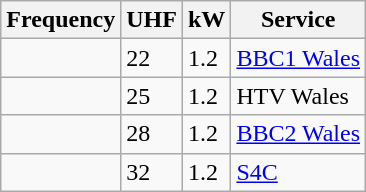<table class="wikitable sortable">
<tr>
<th>Frequency</th>
<th>UHF</th>
<th>kW</th>
<th>Service</th>
</tr>
<tr>
<td></td>
<td>22</td>
<td>1.2</td>
<td><a href='#'>BBC1 Wales</a></td>
</tr>
<tr>
<td></td>
<td>25</td>
<td>1.2</td>
<td>HTV Wales</td>
</tr>
<tr>
<td></td>
<td>28</td>
<td>1.2</td>
<td><a href='#'>BBC2 Wales</a></td>
</tr>
<tr>
<td></td>
<td>32</td>
<td>1.2</td>
<td><a href='#'>S4C</a></td>
</tr>
</table>
